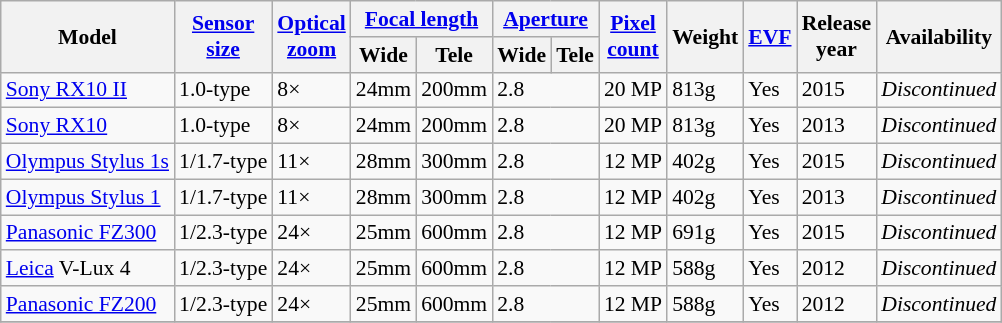<table class="wikitable sortable col3right col4right col5right col6center col7right col8right" style="font-size:90%;white-space:nowrap">
<tr>
<th rowspan=2>Model</th>
<th rowspan=2><a href='#'>Sensor<br>size</a></th>
<th rowspan=2><a href='#'>Optical<br>zoom</a></th>
<th colspan=2><a href='#'>Focal length</a></th>
<th colspan=2><a href='#'>Aperture</a></th>
<th rowspan=2><a href='#'>Pixel<br>count</a></th>
<th rowspan=2>Weight</th>
<th rowspan=2><a href='#'>EVF</a></th>
<th rowspan=2>Release<br>year</th>
<th rowspan=2>Availability</th>
</tr>
<tr>
<th>Wide</th>
<th>Tele</th>
<th>Wide</th>
<th>Tele</th>
</tr>
<tr>
<td><a href='#'>Sony RX10 II</a></td>
<td>1.0-type</td>
<td>8×</td>
<td>24mm</td>
<td>200mm</td>
<td colspan=2>2.8</td>
<td>20 MP</td>
<td>813g</td>
<td>Yes</td>
<td>2015</td>
<td><em>Discontinued</em></td>
</tr>
<tr>
<td><a href='#'>Sony RX10</a></td>
<td>1.0-type</td>
<td>8×</td>
<td>24mm</td>
<td>200mm</td>
<td colspan=2>2.8</td>
<td>20 MP</td>
<td>813g</td>
<td>Yes</td>
<td>2013</td>
<td><em>Discontinued</em></td>
</tr>
<tr>
<td><a href='#'>Olympus Stylus 1s</a></td>
<td>1/1.7-type</td>
<td>11×</td>
<td>28mm</td>
<td>300mm</td>
<td colspan=2>2.8</td>
<td>12 MP</td>
<td>402g</td>
<td>Yes</td>
<td>2015</td>
<td><em>Discontinued</em></td>
</tr>
<tr>
<td><a href='#'>Olympus Stylus 1</a></td>
<td>1/1.7-type</td>
<td>11×</td>
<td>28mm</td>
<td>300mm</td>
<td colspan=2>2.8</td>
<td>12 MP</td>
<td>402g</td>
<td>Yes</td>
<td>2013</td>
<td><em>Discontinued</em></td>
</tr>
<tr>
<td><a href='#'>Panasonic FZ300</a></td>
<td>1/2.3-type</td>
<td>24×</td>
<td>25mm</td>
<td>600mm</td>
<td colspan=2>2.8</td>
<td>12 MP</td>
<td>691g</td>
<td>Yes</td>
<td>2015</td>
<td><em>Discontinued</em></td>
</tr>
<tr>
<td><a href='#'>Leica</a> V-Lux 4</td>
<td>1/2.3-type</td>
<td>24×</td>
<td>25mm</td>
<td>600mm</td>
<td colspan=2>2.8</td>
<td>12 MP</td>
<td>588g</td>
<td>Yes</td>
<td>2012</td>
<td><em>Discontinued</em></td>
</tr>
<tr>
<td><a href='#'>Panasonic FZ200</a></td>
<td>1/2.3-type</td>
<td>24×</td>
<td>25mm</td>
<td>600mm</td>
<td colspan=2>2.8</td>
<td>12 MP</td>
<td>588g</td>
<td>Yes</td>
<td>2012</td>
<td><em>Discontinued</em></td>
</tr>
<tr>
</tr>
</table>
